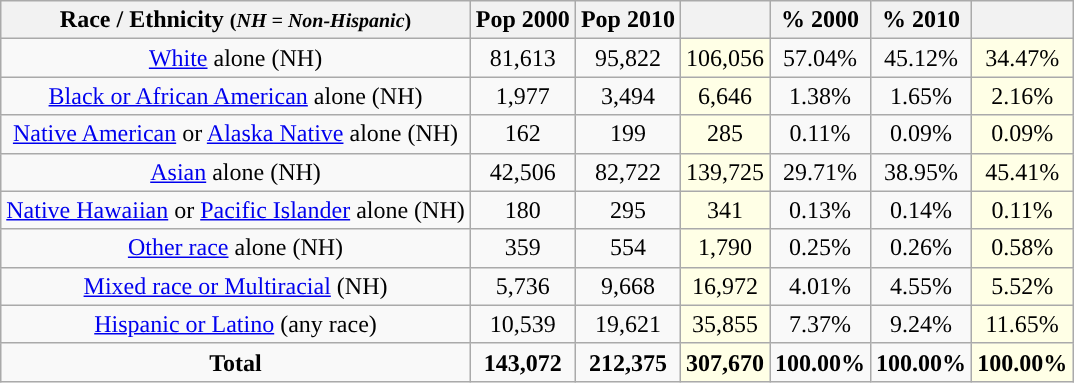<table class="wikitable" style="text-align:center;">
<tr>
<th>Race / Ethnicity <small>(<em>NH = Non-Hispanic</em>)</small></th>
<th>Pop 2000</th>
<th>Pop 2010</th>
<th></th>
<th>% 2000</th>
<th>% 2010</th>
<th></th>
</tr>
<tr>
<td><a href='#'>White</a> alone (NH)</td>
<td>81,613</td>
<td>95,822</td>
<td style='background: #ffffe6;'>106,056</td>
<td>57.04%</td>
<td>45.12%</td>
<td style='background: #ffffe6;'>34.47%</td>
</tr>
<tr>
<td><a href='#'>Black or African American</a> alone (NH)</td>
<td>1,977</td>
<td>3,494</td>
<td style='background: #ffffe6;'>6,646</td>
<td>1.38%</td>
<td>1.65%</td>
<td style='background: #ffffe6;'>2.16%</td>
</tr>
<tr>
<td><a href='#'>Native American</a> or <a href='#'>Alaska Native</a> alone (NH)</td>
<td>162</td>
<td>199</td>
<td style='background: #ffffe6;'>285</td>
<td>0.11%</td>
<td>0.09%</td>
<td style='background: #ffffe6;'>0.09%</td>
</tr>
<tr>
<td><a href='#'>Asian</a> alone (NH)</td>
<td>42,506</td>
<td>82,722</td>
<td style='background: #ffffe6;'>139,725</td>
<td>29.71%</td>
<td>38.95%</td>
<td style='background: #ffffe6;'>45.41%</td>
</tr>
<tr>
<td><a href='#'>Native Hawaiian</a> or <a href='#'>Pacific Islander</a> alone (NH)</td>
<td>180</td>
<td>295</td>
<td style='background: #ffffe6;'>341</td>
<td>0.13%</td>
<td>0.14%</td>
<td style='background: #ffffe6;'>0.11%</td>
</tr>
<tr>
<td><a href='#'>Other race</a> alone (NH)</td>
<td>359</td>
<td>554</td>
<td style='background: #ffffe6;'>1,790</td>
<td>0.25%</td>
<td>0.26%</td>
<td style='background: #ffffe6;'>0.58%</td>
</tr>
<tr>
<td><a href='#'>Mixed race or Multiracial</a> (NH)</td>
<td>5,736</td>
<td>9,668</td>
<td style='background: #ffffe6;'>16,972</td>
<td>4.01%</td>
<td>4.55%</td>
<td style='background: #ffffe6;'>5.52%</td>
</tr>
<tr>
<td><a href='#'>Hispanic or Latino</a> (any race)</td>
<td>10,539</td>
<td>19,621</td>
<td style='background: #ffffe6;'>35,855</td>
<td>7.37%</td>
<td>9.24%</td>
<td style='background: #ffffe6;'>11.65%</td>
</tr>
<tr>
<td><strong>Total</strong></td>
<td><strong>143,072</strong></td>
<td><strong>212,375</strong></td>
<td style='background: #ffffe6;'><strong>307,670</strong></td>
<td><strong>100.00%</strong></td>
<td><strong>100.00%</strong></td>
<td style='background: #ffffe6;'><strong>100.00%</strong></td>
</tr>
</table>
